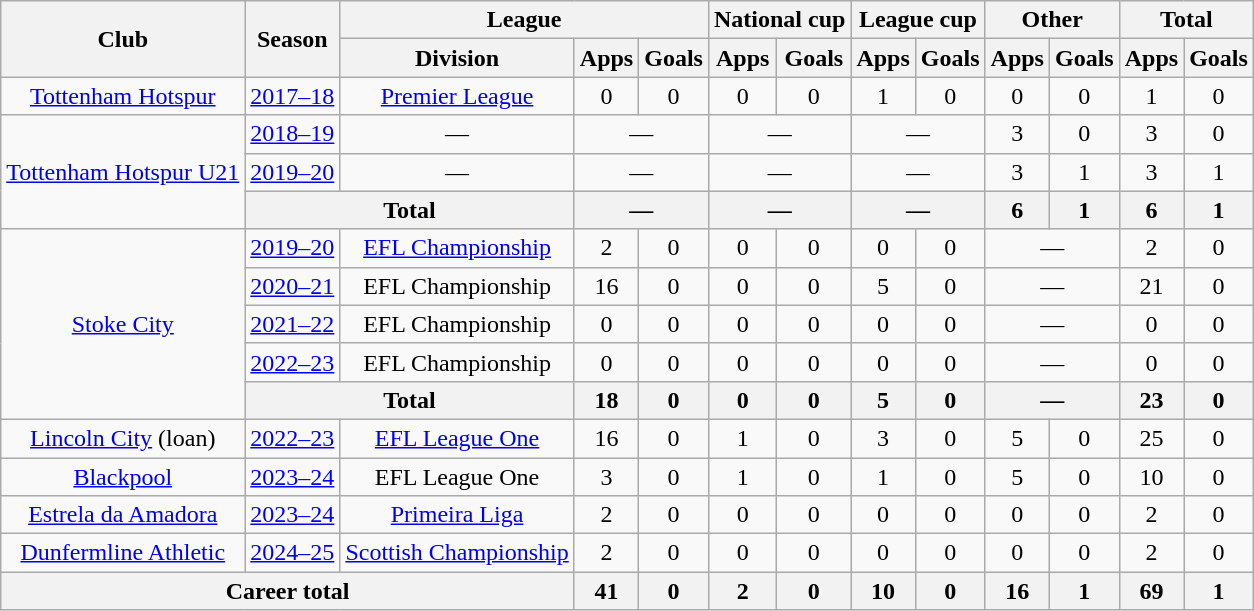<table class=wikitable style="text-align: center;">
<tr>
<th rowspan=2>Club</th>
<th rowspan=2>Season</th>
<th colspan=3>League</th>
<th colspan=2>National cup</th>
<th colspan=2>League cup</th>
<th colspan=2>Other</th>
<th colspan=2>Total</th>
</tr>
<tr>
<th>Division</th>
<th>Apps</th>
<th>Goals</th>
<th>Apps</th>
<th>Goals</th>
<th>Apps</th>
<th>Goals</th>
<th>Apps</th>
<th>Goals</th>
<th>Apps</th>
<th>Goals</th>
</tr>
<tr>
<td><a href='#'>Tottenham Hotspur</a></td>
<td><a href='#'>2017–18</a></td>
<td><a href='#'>Premier League</a></td>
<td>0</td>
<td>0</td>
<td>0</td>
<td>0</td>
<td>1</td>
<td>0</td>
<td>0</td>
<td>0</td>
<td>1</td>
<td>0</td>
</tr>
<tr>
<td rowspan=3><a href='#'>Tottenham Hotspur U21</a></td>
<td><a href='#'>2018–19</a></td>
<td colspan=1>—</td>
<td colspan=2>—</td>
<td colspan=2>—</td>
<td colspan=2>—</td>
<td>3</td>
<td>0</td>
<td>3</td>
<td>0</td>
</tr>
<tr>
<td><a href='#'>2019–20</a></td>
<td colspan=1>—</td>
<td colspan=2>—</td>
<td colspan=2>—</td>
<td colspan=2>—</td>
<td>3</td>
<td>1</td>
<td>3</td>
<td>1</td>
</tr>
<tr>
<th colspan=2>Total</th>
<th colspan=2>—</th>
<th colspan=2>—</th>
<th colspan=2>—</th>
<th>6</th>
<th>1</th>
<th>6</th>
<th>1</th>
</tr>
<tr>
<td rowspan=5><a href='#'>Stoke City</a></td>
<td><a href='#'>2019–20</a></td>
<td><a href='#'>EFL Championship</a></td>
<td>2</td>
<td>0</td>
<td>0</td>
<td>0</td>
<td>0</td>
<td>0</td>
<td colspan=2>—</td>
<td>2</td>
<td>0</td>
</tr>
<tr>
<td><a href='#'>2020–21</a></td>
<td>EFL Championship</td>
<td>16</td>
<td>0</td>
<td>0</td>
<td>0</td>
<td>5</td>
<td>0</td>
<td colspan=2>—</td>
<td>21</td>
<td>0</td>
</tr>
<tr>
<td><a href='#'>2021–22</a></td>
<td>EFL Championship</td>
<td>0</td>
<td>0</td>
<td>0</td>
<td>0</td>
<td>0</td>
<td>0</td>
<td colspan=2>—</td>
<td>0</td>
<td>0</td>
</tr>
<tr>
<td><a href='#'>2022–23</a></td>
<td>EFL Championship</td>
<td>0</td>
<td>0</td>
<td>0</td>
<td>0</td>
<td>0</td>
<td>0</td>
<td colspan=2>—</td>
<td>0</td>
<td>0</td>
</tr>
<tr>
<th colspan=2>Total</th>
<th>18</th>
<th>0</th>
<th>0</th>
<th>0</th>
<th>5</th>
<th>0</th>
<th colspan=2>—</th>
<th>23</th>
<th>0</th>
</tr>
<tr>
<td><a href='#'>Lincoln City</a> (loan)</td>
<td><a href='#'>2022–23</a></td>
<td><a href='#'>EFL League One</a></td>
<td>16</td>
<td>0</td>
<td>1</td>
<td>0</td>
<td>3</td>
<td>0</td>
<td>5</td>
<td>0</td>
<td>25</td>
<td>0</td>
</tr>
<tr>
<td><a href='#'>Blackpool</a></td>
<td><a href='#'>2023–24</a></td>
<td>EFL League One</td>
<td>3</td>
<td>0</td>
<td>1</td>
<td>0</td>
<td>1</td>
<td>0</td>
<td>5</td>
<td>0</td>
<td>10</td>
<td>0</td>
</tr>
<tr>
<td><a href='#'>Estrela da Amadora</a></td>
<td><a href='#'>2023–24</a></td>
<td><a href='#'>Primeira Liga</a></td>
<td>2</td>
<td>0</td>
<td>0</td>
<td>0</td>
<td>0</td>
<td>0</td>
<td>0</td>
<td>0</td>
<td>2</td>
<td>0</td>
</tr>
<tr>
<td><a href='#'>Dunfermline Athletic</a></td>
<td><a href='#'>2024–25</a></td>
<td><a href='#'>Scottish Championship</a></td>
<td>2</td>
<td>0</td>
<td>0</td>
<td>0</td>
<td>0</td>
<td>0</td>
<td>0</td>
<td>0</td>
<td>2</td>
<td>0</td>
</tr>
<tr>
<th colspan="3">Career total</th>
<th>41</th>
<th>0</th>
<th>2</th>
<th>0</th>
<th>10</th>
<th>0</th>
<th>16</th>
<th>1</th>
<th>69</th>
<th>1</th>
</tr>
</table>
